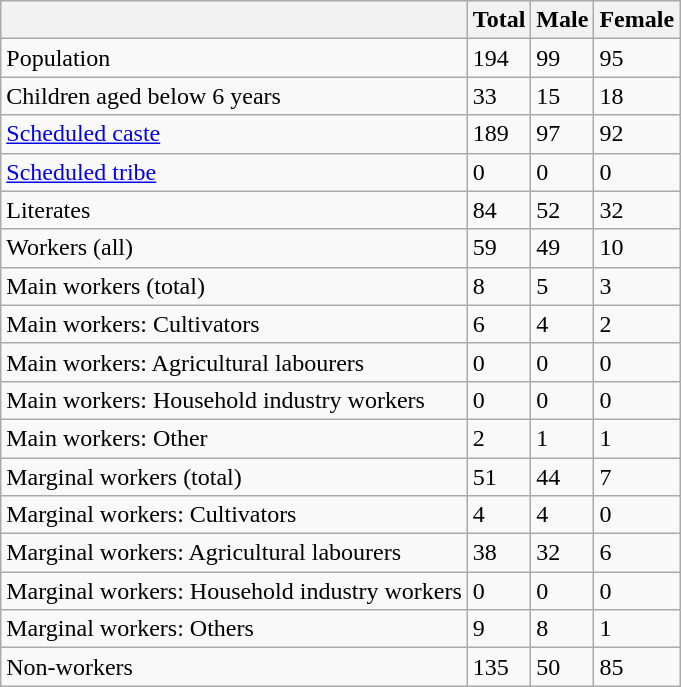<table class="wikitable sortable">
<tr>
<th></th>
<th>Total</th>
<th>Male</th>
<th>Female</th>
</tr>
<tr>
<td>Population</td>
<td>194</td>
<td>99</td>
<td>95</td>
</tr>
<tr>
<td>Children aged below 6 years</td>
<td>33</td>
<td>15</td>
<td>18</td>
</tr>
<tr>
<td><a href='#'>Scheduled caste</a></td>
<td>189</td>
<td>97</td>
<td>92</td>
</tr>
<tr>
<td><a href='#'>Scheduled tribe</a></td>
<td>0</td>
<td>0</td>
<td>0</td>
</tr>
<tr>
<td>Literates</td>
<td>84</td>
<td>52</td>
<td>32</td>
</tr>
<tr>
<td>Workers (all)</td>
<td>59</td>
<td>49</td>
<td>10</td>
</tr>
<tr>
<td>Main workers (total)</td>
<td>8</td>
<td>5</td>
<td>3</td>
</tr>
<tr>
<td>Main workers: Cultivators</td>
<td>6</td>
<td>4</td>
<td>2</td>
</tr>
<tr>
<td>Main workers: Agricultural labourers</td>
<td>0</td>
<td>0</td>
<td>0</td>
</tr>
<tr>
<td>Main workers: Household industry workers</td>
<td>0</td>
<td>0</td>
<td>0</td>
</tr>
<tr>
<td>Main workers: Other</td>
<td>2</td>
<td>1</td>
<td>1</td>
</tr>
<tr>
<td>Marginal workers (total)</td>
<td>51</td>
<td>44</td>
<td>7</td>
</tr>
<tr>
<td>Marginal workers: Cultivators</td>
<td>4</td>
<td>4</td>
<td>0</td>
</tr>
<tr>
<td>Marginal workers: Agricultural labourers</td>
<td>38</td>
<td>32</td>
<td>6</td>
</tr>
<tr>
<td>Marginal workers: Household industry workers</td>
<td>0</td>
<td>0</td>
<td>0</td>
</tr>
<tr>
<td>Marginal workers: Others</td>
<td>9</td>
<td>8</td>
<td>1</td>
</tr>
<tr>
<td>Non-workers</td>
<td>135</td>
<td>50</td>
<td>85</td>
</tr>
</table>
